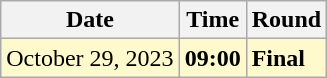<table class="wikitable">
<tr>
<th>Date</th>
<th>Time</th>
<th>Round</th>
</tr>
<tr style=background:lemonchiffon>
<td>October 29, 2023</td>
<td><strong>09:00</strong></td>
<td><strong>Final</strong></td>
</tr>
</table>
